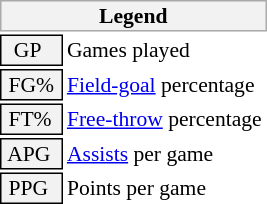<table class="toccolours" style="font-size: 90%; white-space: nowrap;">
<tr>
<th colspan="6" style="background:#f2f2f2; border:1px solid #aaa;">Legend</th>
</tr>
<tr>
<td style="background:#f2f2f2; border:1px solid black;">  GP</td>
<td>Games played</td>
</tr>
<tr>
<td style="background:#f2f2f2; border:1px solid black;"> FG% </td>
<td style="padding-right: 8px"><a href='#'>Field-goal</a> percentage</td>
</tr>
<tr>
<td style="background:#f2f2f2; border:1px solid black;"> FT% </td>
<td><a href='#'>Free-throw</a> percentage</td>
</tr>
<tr>
<td style="background:#f2f2f2; border:1px solid black;"> APG </td>
<td><a href='#'>Assists</a> per game</td>
</tr>
<tr>
<td style="background:#f2f2f2; border:1px solid black;"> PPG </td>
<td>Points per game</td>
</tr>
<tr>
</tr>
</table>
